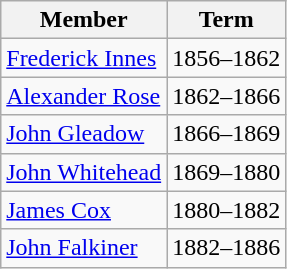<table class="wikitable">
<tr>
<th>Member</th>
<th>Term</th>
</tr>
<tr>
<td><a href='#'>Frederick Innes</a></td>
<td>1856–1862</td>
</tr>
<tr>
<td><a href='#'>Alexander Rose</a></td>
<td>1862–1866</td>
</tr>
<tr>
<td><a href='#'>John Gleadow</a></td>
<td>1866–1869</td>
</tr>
<tr>
<td><a href='#'>John Whitehead</a></td>
<td>1869–1880</td>
</tr>
<tr>
<td><a href='#'>James Cox</a></td>
<td>1880–1882</td>
</tr>
<tr>
<td><a href='#'>John Falkiner</a></td>
<td>1882–1886</td>
</tr>
</table>
